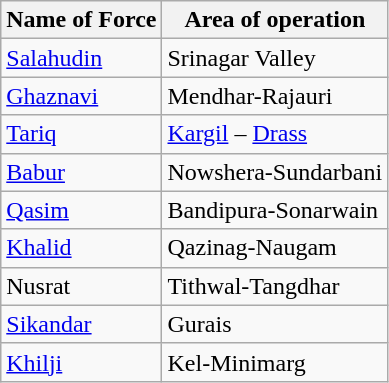<table class="wikitable floatright">
<tr>
<th>Name of Force</th>
<th>Area of operation</th>
</tr>
<tr>
<td><a href='#'>Salahudin</a></td>
<td>Srinagar Valley</td>
</tr>
<tr>
<td><a href='#'>Ghaznavi</a></td>
<td>Mendhar-Rajauri</td>
</tr>
<tr>
<td><a href='#'>Tariq</a></td>
<td><a href='#'>Kargil</a> – <a href='#'>Drass</a></td>
</tr>
<tr>
<td><a href='#'>Babur</a></td>
<td>Nowshera-Sundarbani</td>
</tr>
<tr>
<td><a href='#'>Qasim</a></td>
<td>Bandipura-Sonarwain</td>
</tr>
<tr>
<td><a href='#'>Khalid</a></td>
<td>Qazinag-Naugam</td>
</tr>
<tr>
<td>Nusrat</td>
<td>Tithwal-Tangdhar</td>
</tr>
<tr>
<td><a href='#'>Sikandar</a></td>
<td>Gurais</td>
</tr>
<tr>
<td><a href='#'>Khilji</a></td>
<td>Kel-Minimarg</td>
</tr>
</table>
